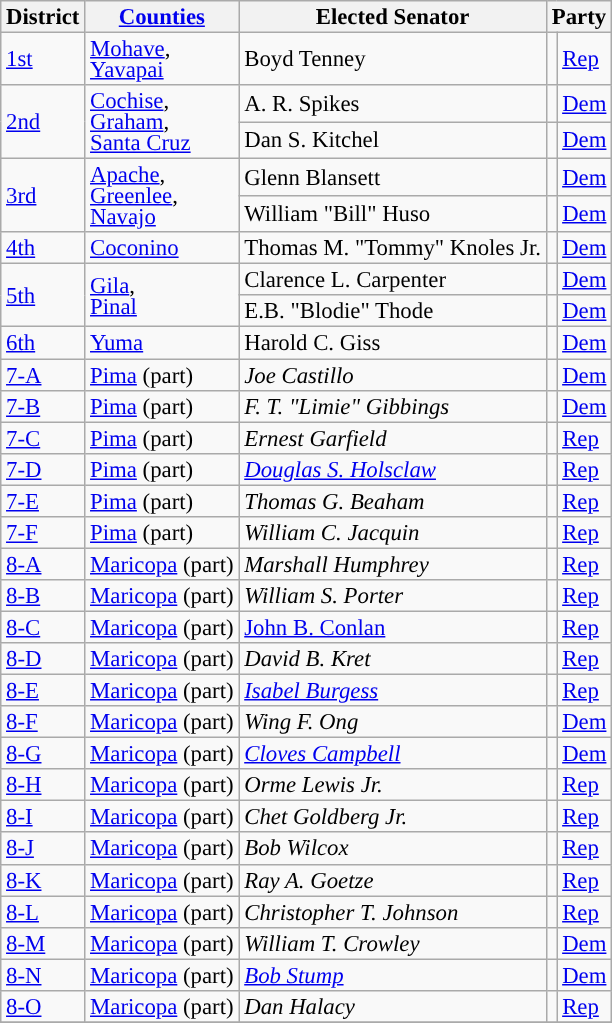<table class="sortable wikitable" style="font-size:95%;line-height:14px;">
<tr>
<th>District</th>
<th><a href='#'>Counties</a></th>
<th>Elected Senator</th>
<th colspan="2">Party</th>
</tr>
<tr>
<td><a href='#'>1st</a></td>
<td><a href='#'>Mohave</a>,<br><a href='#'>Yavapai</a></td>
<td>Boyd Tenney</td>
<td style="background:"></td>
<td><a href='#'>Rep</a></td>
</tr>
<tr>
<td rowspan="2"><a href='#'>2nd</a></td>
<td rowspan="2"><a href='#'>Cochise</a>,<br><a href='#'>Graham</a>,<br><a href='#'>Santa Cruz</a></td>
<td>A. R. Spikes</td>
<td style="background:"></td>
<td><a href='#'>Dem</a></td>
</tr>
<tr>
<td>Dan S. Kitchel</td>
<td style="background:"></td>
<td><a href='#'>Dem</a></td>
</tr>
<tr>
<td rowspan="2"><a href='#'>3rd</a></td>
<td rowspan="2"><a href='#'>Apache</a>,<br><a href='#'>Greenlee</a>,<br><a href='#'>Navajo</a></td>
<td>Glenn Blansett</td>
<td style="background:"></td>
<td><a href='#'>Dem</a></td>
</tr>
<tr>
<td>William "Bill" Huso</td>
<td style="background:"></td>
<td><a href='#'>Dem</a></td>
</tr>
<tr>
<td><a href='#'>4th</a></td>
<td><a href='#'>Coconino</a></td>
<td>Thomas M. "Tommy" Knoles Jr.</td>
<td style="background:"></td>
<td><a href='#'>Dem</a></td>
</tr>
<tr>
<td rowspan="2"><a href='#'>5th</a></td>
<td rowspan="2"><a href='#'>Gila</a>,<br><a href='#'>Pinal</a></td>
<td>Clarence L. Carpenter</td>
<td style="background:"></td>
<td><a href='#'>Dem</a></td>
</tr>
<tr>
<td>E.B. "Blodie" Thode</td>
<td style="background:"></td>
<td><a href='#'>Dem</a></td>
</tr>
<tr>
<td><a href='#'>6th</a></td>
<td><a href='#'>Yuma</a></td>
<td>Harold C. Giss</td>
<td style="background:"></td>
<td><a href='#'>Dem</a></td>
</tr>
<tr>
<td><a href='#'>7-A</a></td>
<td><a href='#'>Pima</a> (part)</td>
<td><em>Joe Castillo</em></td>
<td style="background:"></td>
<td><a href='#'>Dem</a></td>
</tr>
<tr>
<td><a href='#'>7-B</a></td>
<td><a href='#'>Pima</a> (part)</td>
<td><em>F. T. "Limie" Gibbings</em></td>
<td style="background:"></td>
<td><a href='#'>Dem</a></td>
</tr>
<tr>
<td><a href='#'>7-C</a></td>
<td><a href='#'>Pima</a> (part)</td>
<td><em>Ernest Garfield</em></td>
<td style="background:"></td>
<td><a href='#'>Rep</a></td>
</tr>
<tr>
<td><a href='#'>7-D</a></td>
<td><a href='#'>Pima</a> (part)</td>
<td><em><a href='#'>Douglas S. Holsclaw</a></em></td>
<td style="background:"></td>
<td><a href='#'>Rep</a></td>
</tr>
<tr>
<td><a href='#'>7-E</a></td>
<td><a href='#'>Pima</a> (part)</td>
<td><em>Thomas G. Beaham</em></td>
<td style="background:"></td>
<td><a href='#'>Rep</a></td>
</tr>
<tr>
<td><a href='#'>7-F</a></td>
<td><a href='#'>Pima</a> (part)</td>
<td><em>William C. Jacquin</em></td>
<td style="background:"></td>
<td><a href='#'>Rep</a></td>
</tr>
<tr>
<td><a href='#'>8-A</a></td>
<td><a href='#'>Maricopa</a> (part)</td>
<td><em>Marshall Humphrey</em></td>
<td style="background:"></td>
<td><a href='#'>Rep</a></td>
</tr>
<tr>
<td><a href='#'>8-B</a></td>
<td><a href='#'>Maricopa</a> (part)</td>
<td><em>William S. Porter</em></td>
<td style="background:"></td>
<td><a href='#'>Rep</a></td>
</tr>
<tr>
<td><a href='#'>8-C</a></td>
<td><a href='#'>Maricopa</a> (part)</td>
<td><a href='#'>John B. Conlan</a></td>
<td style="background:"></td>
<td><a href='#'>Rep</a></td>
</tr>
<tr>
<td><a href='#'>8-D</a></td>
<td><a href='#'>Maricopa</a> (part)</td>
<td><em>David B. Kret</em></td>
<td style="background:"></td>
<td><a href='#'>Rep</a></td>
</tr>
<tr>
<td><a href='#'>8-E</a></td>
<td><a href='#'>Maricopa</a> (part)</td>
<td><em><a href='#'>Isabel Burgess</a></em></td>
<td style="background:"></td>
<td><a href='#'>Rep</a></td>
</tr>
<tr>
<td><a href='#'>8-F</a></td>
<td><a href='#'>Maricopa</a> (part)</td>
<td><em>Wing F. Ong</em></td>
<td style="background:"></td>
<td><a href='#'>Dem</a></td>
</tr>
<tr>
<td><a href='#'>8-G</a></td>
<td><a href='#'>Maricopa</a> (part)</td>
<td><em><a href='#'>Cloves Campbell</a></em></td>
<td style="background:"></td>
<td><a href='#'>Dem</a></td>
</tr>
<tr>
<td><a href='#'>8-H</a></td>
<td><a href='#'>Maricopa</a> (part)</td>
<td><em>Orme Lewis Jr.</em></td>
<td style="background:"></td>
<td><a href='#'>Rep</a></td>
</tr>
<tr>
<td><a href='#'>8-I</a></td>
<td><a href='#'>Maricopa</a> (part)</td>
<td><em>Chet Goldberg Jr.</em></td>
<td style="background:"></td>
<td><a href='#'>Rep</a></td>
</tr>
<tr>
<td><a href='#'>8-J</a></td>
<td><a href='#'>Maricopa</a> (part)</td>
<td><em>Bob Wilcox</em></td>
<td style="background:"></td>
<td><a href='#'>Rep</a></td>
</tr>
<tr>
<td><a href='#'>8-K</a></td>
<td><a href='#'>Maricopa</a> (part)</td>
<td><em>Ray A. Goetze</em></td>
<td style="background:"></td>
<td><a href='#'>Rep</a></td>
</tr>
<tr>
<td><a href='#'>8-L</a></td>
<td><a href='#'>Maricopa</a> (part)</td>
<td><em>Christopher T. Johnson</em></td>
<td style="background:"></td>
<td><a href='#'>Rep</a></td>
</tr>
<tr>
<td><a href='#'>8-M</a></td>
<td><a href='#'>Maricopa</a> (part)</td>
<td><em>William T. Crowley</em></td>
<td style="background:"></td>
<td><a href='#'>Dem</a></td>
</tr>
<tr>
<td><a href='#'>8-N</a></td>
<td><a href='#'>Maricopa</a> (part)</td>
<td><em><a href='#'>Bob Stump</a></em></td>
<td style="background:"></td>
<td><a href='#'>Dem</a></td>
</tr>
<tr>
<td><a href='#'>8-O</a></td>
<td><a href='#'>Maricopa</a> (part)</td>
<td><em>Dan Halacy</em></td>
<td style="background:"></td>
<td><a href='#'>Rep</a></td>
</tr>
<tr>
</tr>
</table>
